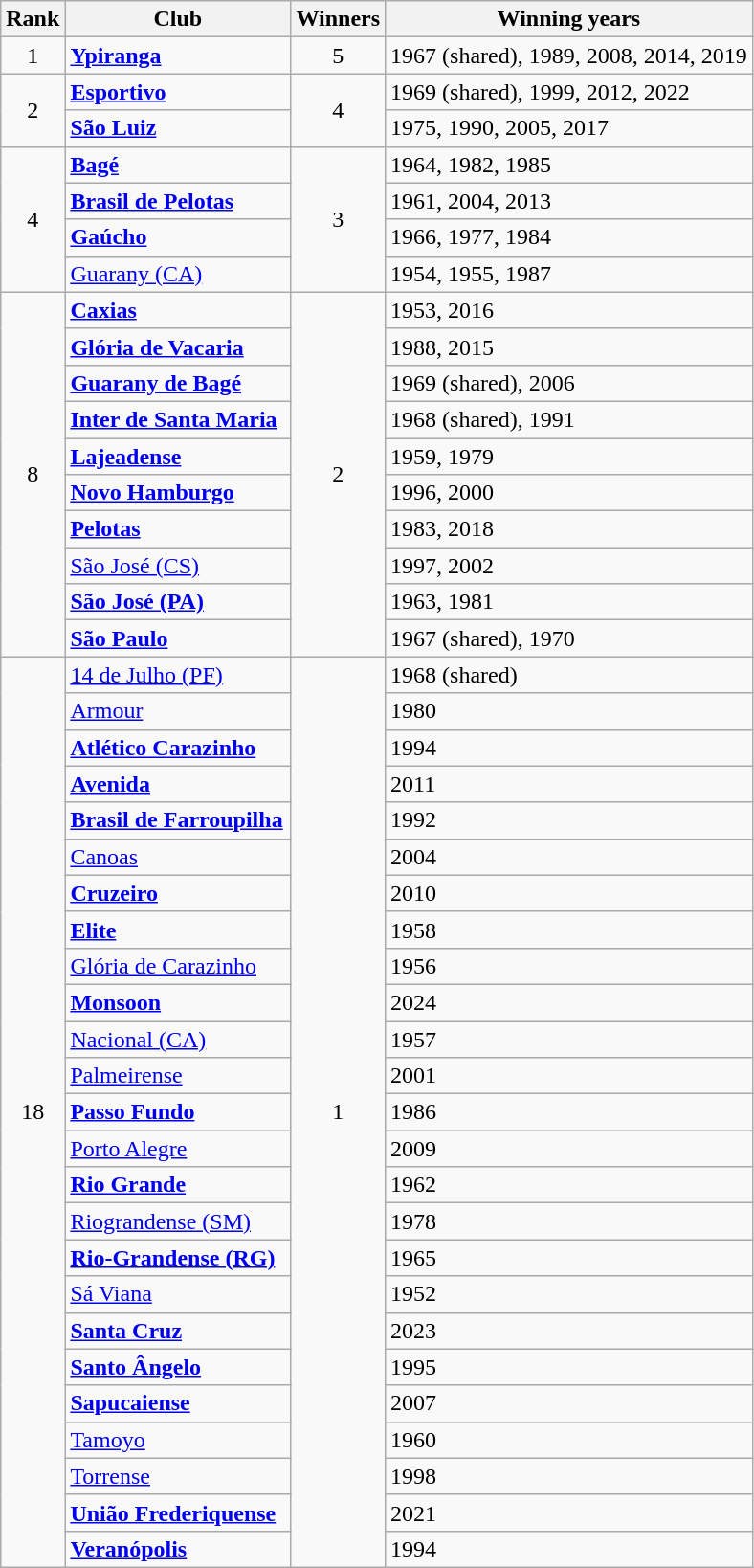<table class="wikitable sortable">
<tr>
<th>Rank</th>
<th style="width:150px">Club</th>
<th>Winners</th>
<th>Winning years</th>
</tr>
<tr>
<td align=center>1</td>
<td><strong><a href='#'>Ypiranga</a></strong></td>
<td align=center>5</td>
<td>1967 (shared), 1989, 2008, 2014, 2019</td>
</tr>
<tr>
<td rowspan=2 align=center>2</td>
<td><strong><a href='#'>Esportivo</a></strong></td>
<td rowspan=2 align=center>4</td>
<td>1969 (shared), 1999, 2012, 2022</td>
</tr>
<tr>
<td><strong><a href='#'>São Luiz</a></strong></td>
<td>1975, 1990, 2005, 2017</td>
</tr>
<tr>
<td rowspan=4 align=center>4</td>
<td><strong><a href='#'>Bagé</a></strong></td>
<td rowspan=4 align=center>3</td>
<td>1964, 1982, 1985</td>
</tr>
<tr>
<td><strong><a href='#'>Brasil de Pelotas</a></strong></td>
<td>1961, 2004, 2013</td>
</tr>
<tr>
<td><strong><a href='#'>Gaúcho</a></strong></td>
<td>1966, 1977, 1984</td>
</tr>
<tr>
<td><a href='#'>Guarany (CA)</a></td>
<td>1954, 1955, 1987</td>
</tr>
<tr>
<td rowspan=10 align=center>8</td>
<td><strong><a href='#'>Caxias</a></strong></td>
<td rowspan=10 align=center>2</td>
<td>1953, 2016</td>
</tr>
<tr>
<td><strong><a href='#'>Glória de Vacaria</a></strong></td>
<td>1988, 2015</td>
</tr>
<tr>
<td><strong><a href='#'>Guarany de Bagé</a></strong></td>
<td>1969 (shared), 2006</td>
</tr>
<tr>
<td><strong><a href='#'>Inter de Santa Maria</a></strong></td>
<td>1968 (shared), 1991</td>
</tr>
<tr>
<td><strong><a href='#'>Lajeadense</a></strong></td>
<td>1959, 1979</td>
</tr>
<tr>
<td><strong><a href='#'>Novo Hamburgo</a></strong></td>
<td>1996, 2000</td>
</tr>
<tr>
<td><strong><a href='#'>Pelotas</a></strong></td>
<td>1983, 2018</td>
</tr>
<tr>
<td><a href='#'>São José (CS)</a></td>
<td>1997, 2002</td>
</tr>
<tr>
<td><strong><a href='#'>São José (PA)</a></strong></td>
<td>1963, 1981</td>
</tr>
<tr>
<td><strong><a href='#'>São Paulo</a></strong></td>
<td>1967 (shared), 1970</td>
</tr>
<tr>
<td rowspan=25 align=center>18</td>
<td><a href='#'>14 de Julho (PF)</a></td>
<td rowspan=25 align=center>1</td>
<td>1968 (shared)</td>
</tr>
<tr>
<td><a href='#'>Armour</a></td>
<td>1980</td>
</tr>
<tr>
<td><strong><a href='#'>Atlético Carazinho</a></strong></td>
<td>1994</td>
</tr>
<tr>
<td><strong><a href='#'>Avenida</a></strong></td>
<td>2011</td>
</tr>
<tr>
<td><strong><a href='#'>Brasil de Farroupilha</a></strong></td>
<td>1992</td>
</tr>
<tr>
<td><a href='#'>Canoas</a></td>
<td>2004</td>
</tr>
<tr>
<td><strong><a href='#'>Cruzeiro</a></strong></td>
<td>2010</td>
</tr>
<tr>
<td><strong><a href='#'>Elite</a></strong></td>
<td>1958</td>
</tr>
<tr>
<td><a href='#'>Glória de Carazinho</a></td>
<td>1956</td>
</tr>
<tr>
<td><strong><a href='#'>Monsoon</a></strong></td>
<td>2024</td>
</tr>
<tr>
<td><a href='#'>Nacional (CA)</a></td>
<td>1957</td>
</tr>
<tr>
<td><a href='#'>Palmeirense</a></td>
<td>2001</td>
</tr>
<tr>
<td><strong><a href='#'>Passo Fundo</a></strong></td>
<td>1986</td>
</tr>
<tr>
<td><a href='#'>Porto Alegre</a></td>
<td>2009</td>
</tr>
<tr>
<td><strong><a href='#'>Rio Grande</a></strong></td>
<td>1962</td>
</tr>
<tr>
<td><a href='#'>Riograndense (SM)</a></td>
<td>1978</td>
</tr>
<tr>
<td><strong><a href='#'>Rio-Grandense (RG)</a></strong></td>
<td>1965</td>
</tr>
<tr>
<td><a href='#'>Sá Viana</a></td>
<td>1952</td>
</tr>
<tr>
<td><strong><a href='#'>Santa Cruz</a></strong></td>
<td>2023</td>
</tr>
<tr>
<td><strong><a href='#'>Santo Ângelo</a></strong></td>
<td>1995</td>
</tr>
<tr>
<td><strong><a href='#'>Sapucaiense</a></strong></td>
<td>2007</td>
</tr>
<tr>
<td><a href='#'>Tamoyo</a></td>
<td>1960</td>
</tr>
<tr>
<td><a href='#'>Torrense</a></td>
<td>1998</td>
</tr>
<tr>
<td><strong><a href='#'>União Frederiquense</a></strong></td>
<td>2021</td>
</tr>
<tr>
<td><strong><a href='#'>Veranópolis</a></strong></td>
<td>1994</td>
</tr>
</table>
